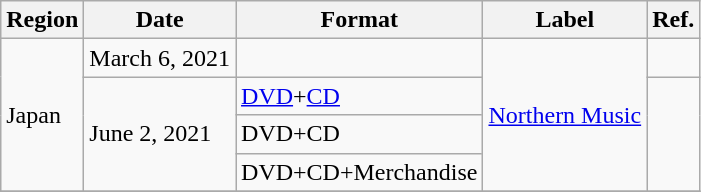<table class="wikitable sortable plainrowheaders">
<tr>
<th scope="col">Region</th>
<th scope="col">Date</th>
<th scope="col">Format</th>
<th scope="col">Label</th>
<th scope="col">Ref.</th>
</tr>
<tr>
<td rowspan="4">Japan</td>
<td>March 6, 2021</td>
<td></td>
<td rowspan="4"><a href='#'>Northern Music</a></td>
<td></td>
</tr>
<tr>
<td rowspan="3">June 2, 2021</td>
<td><a href='#'>DVD</a>+<a href='#'>CD</a> </td>
<td rowspan="3"></td>
</tr>
<tr>
<td>DVD+CD </td>
</tr>
<tr>
<td>DVD+CD+Merchandise </td>
</tr>
<tr>
</tr>
</table>
